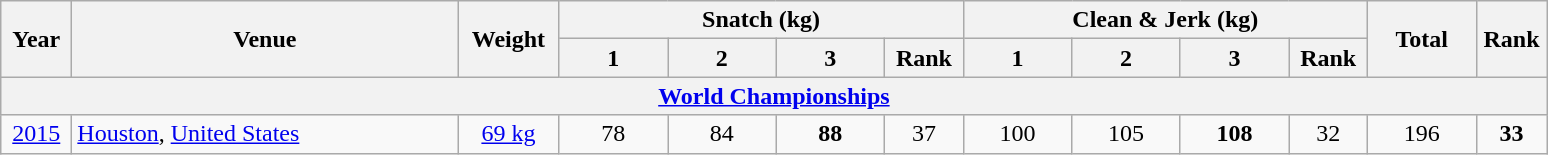<table class = "wikitable" style="text-align:center;">
<tr>
<th rowspan=2 width=40>Year</th>
<th rowspan=2 width=250>Venue</th>
<th rowspan=2 width=60>Weight</th>
<th colspan=4>Snatch (kg)</th>
<th colspan=4>Clean & Jerk (kg)</th>
<th rowspan=2 width=65>Total</th>
<th rowspan=2 width=40>Rank</th>
</tr>
<tr>
<th width=65>1</th>
<th width=65>2</th>
<th width=65>3</th>
<th width=45>Rank</th>
<th width=65>1</th>
<th width=65>2</th>
<th width=65>3</th>
<th width=45>Rank</th>
</tr>
<tr>
<th colspan=13><a href='#'>World Championships</a></th>
</tr>
<tr>
<td><a href='#'>2015</a></td>
<td align=left><a href='#'>Houston</a>, <a href='#'>United States</a></td>
<td><a href='#'>69 kg</a></td>
<td>78</td>
<td>84</td>
<td><strong>88</strong></td>
<td>37</td>
<td>100</td>
<td>105</td>
<td><strong>108</strong></td>
<td>32</td>
<td>196</td>
<td><strong>33</strong></td>
</tr>
</table>
